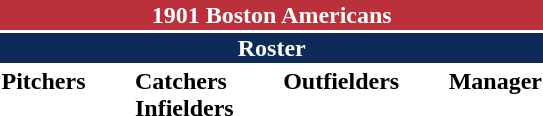<table class="toccolours" style="text-align: left">
<tr>
<th colspan="10" style="background-color: #ba313c; color: white; text-align: center;">1901 Boston Americans</th>
</tr>
<tr>
<td colspan="10" style="background-color: #0d2b56; color: white; text-align: center;"><strong>Roster</strong></td>
</tr>
<tr>
<td valign="top"><strong>Pitchers</strong><br>









</td>
<td width="25px"></td>
<td valign="top"><strong>Catchers</strong><br>


<strong>Infielders</strong>





</td>
<td width="25px"></td>
<td valign="top"><strong>Outfielders</strong><br>


</td>
<td width="25px"></td>
<td valign="top"><strong>Manager</strong><br></td>
</tr>
<tr>
</tr>
</table>
